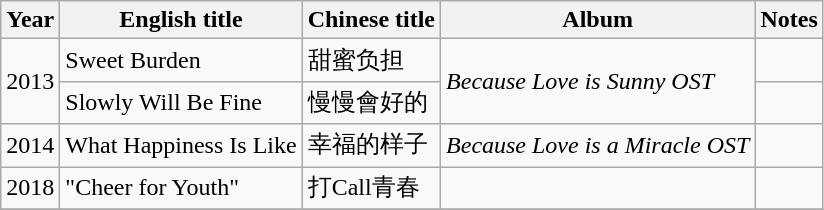<table class="wikitable sortable">
<tr>
<th>Year</th>
<th>English title</th>
<th>Chinese title</th>
<th>Album</th>
<th class="unsortable">Notes</th>
</tr>
<tr>
<td rowspan=2>2013</td>
<td>Sweet Burden</td>
<td>甜蜜负担</td>
<td rowspan=2><em>Because Love is Sunny OST</em></td>
<td></td>
</tr>
<tr>
<td>Slowly Will Be Fine</td>
<td>慢慢會好的</td>
<td></td>
</tr>
<tr>
<td>2014</td>
<td>What Happiness Is Like</td>
<td>幸福的样子</td>
<td><em>Because Love is a Miracle OST</em></td>
<td></td>
</tr>
<tr>
<td>2018</td>
<td>"Cheer for Youth"</td>
<td>打Call青春</td>
<td></td>
<td></td>
</tr>
<tr>
</tr>
</table>
